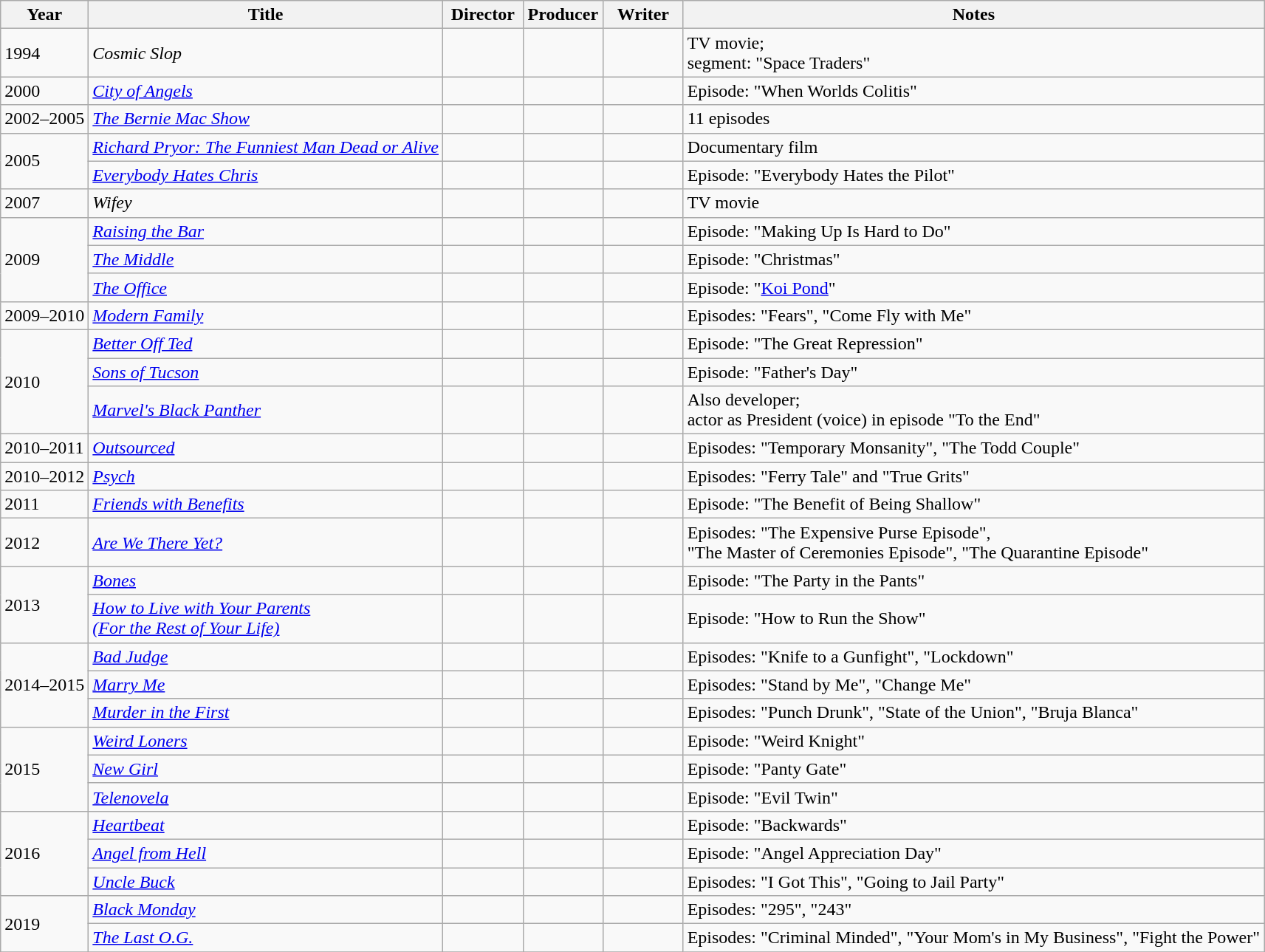<table class = "wikitable">
<tr>
<th>Year</th>
<th>Title</th>
<th width=65>Director</th>
<th width=65>Producer</th>
<th width=65>Writer</th>
<th>Notes</th>
</tr>
<tr>
<td>1994</td>
<td><em>Cosmic Slop</em></td>
<td></td>
<td></td>
<td></td>
<td>TV movie;<br>segment: "Space Traders"</td>
</tr>
<tr>
<td>2000</td>
<td><em><a href='#'>City of Angels</a></em></td>
<td></td>
<td></td>
<td></td>
<td>Episode: "When Worlds Colitis"</td>
</tr>
<tr>
<td>2002–2005</td>
<td><em><a href='#'>The Bernie Mac Show</a></em></td>
<td></td>
<td></td>
<td></td>
<td>11 episodes</td>
</tr>
<tr>
<td rowspan=2>2005</td>
<td><em><a href='#'>Richard Pryor: The Funniest Man Dead or Alive</a></em></td>
<td></td>
<td></td>
<td></td>
<td>Documentary film</td>
</tr>
<tr>
<td><em><a href='#'>Everybody Hates Chris</a></em></td>
<td></td>
<td></td>
<td></td>
<td>Episode: "Everybody Hates the Pilot"</td>
</tr>
<tr>
<td>2007</td>
<td><em>Wifey</em></td>
<td></td>
<td></td>
<td></td>
<td>TV movie</td>
</tr>
<tr>
<td rowspan=3>2009</td>
<td><em><a href='#'>Raising the Bar</a></em></td>
<td></td>
<td></td>
<td></td>
<td>Episode: "Making Up Is Hard to Do"</td>
</tr>
<tr>
<td><em><a href='#'>The Middle</a></em></td>
<td></td>
<td></td>
<td></td>
<td>Episode: "Christmas"</td>
</tr>
<tr>
<td><em><a href='#'>The Office</a></em></td>
<td></td>
<td></td>
<td></td>
<td>Episode: "<a href='#'>Koi Pond</a>"</td>
</tr>
<tr>
<td>2009–2010</td>
<td><em><a href='#'>Modern Family</a></em></td>
<td></td>
<td></td>
<td></td>
<td>Episodes: "Fears", "Come Fly with Me"</td>
</tr>
<tr>
<td rowspan=3>2010</td>
<td><em><a href='#'>Better Off Ted</a></em></td>
<td></td>
<td></td>
<td></td>
<td>Episode: "The Great Repression"</td>
</tr>
<tr>
<td><em><a href='#'>Sons of Tucson</a></em></td>
<td></td>
<td></td>
<td></td>
<td>Episode: "Father's Day"</td>
</tr>
<tr>
<td><em><a href='#'>Marvel's Black Panther</a></em></td>
<td></td>
<td></td>
<td></td>
<td>Also developer;<br>actor as President (voice) in episode "To the End"</td>
</tr>
<tr>
<td>2010–2011</td>
<td><em><a href='#'>Outsourced</a></em></td>
<td></td>
<td></td>
<td></td>
<td>Episodes: "Temporary Monsanity", "The Todd Couple"</td>
</tr>
<tr>
<td>2010–2012</td>
<td><em><a href='#'>Psych</a></em></td>
<td></td>
<td></td>
<td></td>
<td>Episodes: "Ferry Tale" and "True Grits"</td>
</tr>
<tr>
<td>2011</td>
<td><em><a href='#'>Friends with Benefits</a></em></td>
<td></td>
<td></td>
<td></td>
<td>Episode: "The Benefit of Being Shallow"</td>
</tr>
<tr>
<td>2012</td>
<td><em><a href='#'>Are We There Yet?</a></em></td>
<td></td>
<td></td>
<td></td>
<td>Episodes: "The Expensive Purse Episode",<br>"The Master of Ceremonies Episode", "The Quarantine Episode"</td>
</tr>
<tr>
<td rowspan=2>2013</td>
<td><em><a href='#'>Bones</a></em></td>
<td></td>
<td></td>
<td></td>
<td>Episode: "The Party in the Pants"</td>
</tr>
<tr>
<td><em><a href='#'>How to Live with Your Parents<br>(For the Rest of Your Life)</a></em></td>
<td></td>
<td></td>
<td></td>
<td>Episode: "How to Run the Show"</td>
</tr>
<tr>
<td rowspan=3>2014–2015</td>
<td><em><a href='#'>Bad Judge</a></em></td>
<td></td>
<td></td>
<td></td>
<td>Episodes: "Knife to a Gunfight", "Lockdown"</td>
</tr>
<tr>
<td><em><a href='#'>Marry Me</a></em></td>
<td></td>
<td></td>
<td></td>
<td>Episodes: "Stand by Me", "Change Me"</td>
</tr>
<tr>
<td><em><a href='#'>Murder in the First</a></em></td>
<td></td>
<td></td>
<td></td>
<td>Episodes: "Punch Drunk", "State of the Union", "Bruja Blanca"</td>
</tr>
<tr>
<td rowspan=3>2015</td>
<td><em><a href='#'>Weird Loners</a></em></td>
<td></td>
<td></td>
<td></td>
<td>Episode: "Weird Knight"</td>
</tr>
<tr>
<td><em><a href='#'>New Girl</a></em></td>
<td></td>
<td></td>
<td></td>
<td>Episode: "Panty Gate"</td>
</tr>
<tr>
<td><em><a href='#'>Telenovela</a></em></td>
<td></td>
<td></td>
<td></td>
<td>Episode: "Evil Twin"</td>
</tr>
<tr>
<td rowspan=3>2016</td>
<td><em><a href='#'>Heartbeat</a></em></td>
<td></td>
<td></td>
<td></td>
<td>Episode: "Backwards"</td>
</tr>
<tr>
<td><em><a href='#'>Angel from Hell</a></em></td>
<td></td>
<td></td>
<td></td>
<td>Episode: "Angel Appreciation Day"</td>
</tr>
<tr>
<td><em><a href='#'>Uncle Buck</a></em></td>
<td></td>
<td></td>
<td></td>
<td>Episodes: "I Got This", "Going to Jail Party"</td>
</tr>
<tr>
<td rowspan=2>2019</td>
<td><em><a href='#'>Black Monday</a></em></td>
<td></td>
<td></td>
<td></td>
<td>Episodes: "295", "243"</td>
</tr>
<tr>
<td><em><a href='#'>The Last O.G.</a></em></td>
<td></td>
<td></td>
<td></td>
<td>Episodes: "Criminal Minded", "Your Mom's in My Business", "Fight the Power"</td>
</tr>
<tr>
</tr>
</table>
